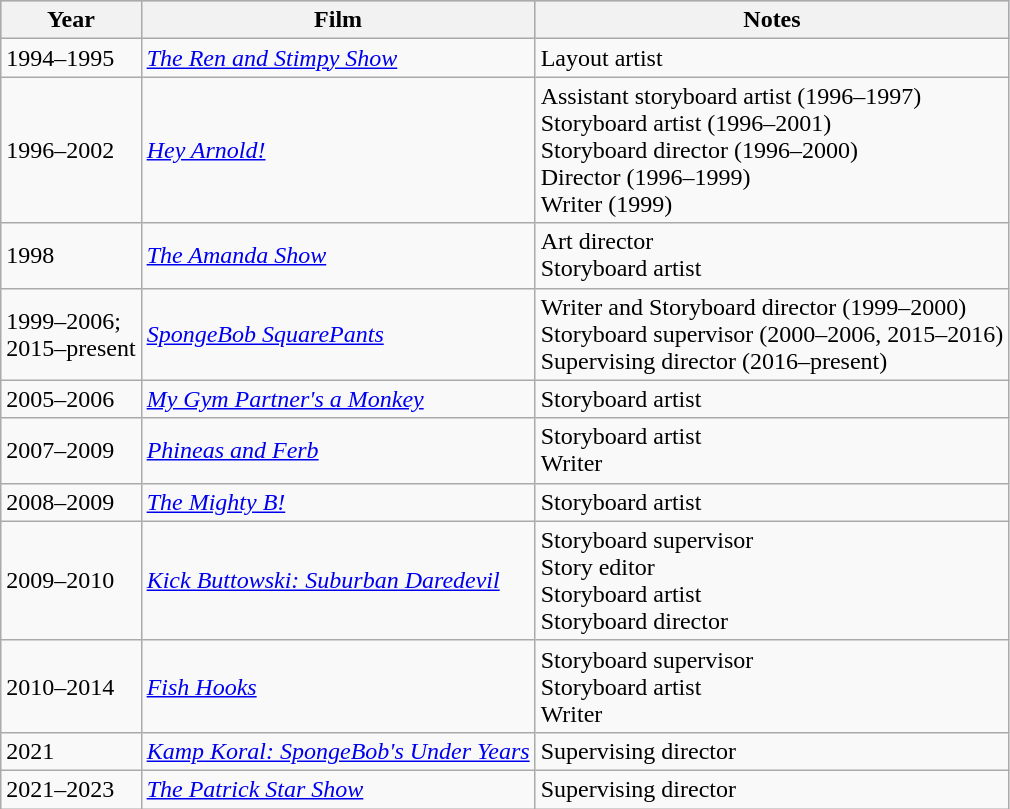<table class="wikitable">
<tr style="background:#b0c4de; text-align:center;">
<th>Year</th>
<th>Film</th>
<th>Notes</th>
</tr>
<tr>
<td>1994–1995</td>
<td><em><a href='#'>The Ren and Stimpy Show</a></em></td>
<td>Layout artist</td>
</tr>
<tr>
<td>1996–2002</td>
<td><em><a href='#'>Hey Arnold!</a></em></td>
<td>Assistant storyboard artist (1996–1997)<br>Storyboard artist (1996–2001)<br>Storyboard director (1996–2000)<br>Director (1996–1999)<br>Writer (1999)</td>
</tr>
<tr>
<td>1998</td>
<td><em><a href='#'>The Amanda Show</a></em></td>
<td>Art director<br>Storyboard artist</td>
</tr>
<tr>
<td>1999–2006;<br>2015–present</td>
<td><em><a href='#'>SpongeBob SquarePants</a></em></td>
<td>Writer and Storyboard director (1999–2000)<br>Storyboard supervisor (2000–2006, 2015–2016)<br>Supervising director (2016–present)</td>
</tr>
<tr>
<td>2005–2006</td>
<td><em><a href='#'>My Gym Partner's a Monkey</a></em></td>
<td>Storyboard artist</td>
</tr>
<tr>
<td>2007–2009</td>
<td><em><a href='#'>Phineas and Ferb</a></em></td>
<td>Storyboard artist<br>Writer</td>
</tr>
<tr>
<td>2008–2009</td>
<td><em><a href='#'>The Mighty B!</a></em></td>
<td>Storyboard artist</td>
</tr>
<tr>
<td>2009–2010</td>
<td><em><a href='#'>Kick Buttowski: Suburban Daredevil</a></em></td>
<td>Storyboard supervisor<br>Story editor<br>Storyboard artist<br>Storyboard director</td>
</tr>
<tr>
<td>2010–2014</td>
<td><em><a href='#'>Fish Hooks</a></em></td>
<td>Storyboard supervisor<br>Storyboard artist<br>Writer</td>
</tr>
<tr>
<td>2021</td>
<td><em><a href='#'>Kamp Koral: SpongeBob's Under Years</a></em></td>
<td>Supervising director</td>
</tr>
<tr>
<td>2021–2023</td>
<td><em><a href='#'>The Patrick Star Show</a></em></td>
<td>Supervising director</td>
</tr>
</table>
